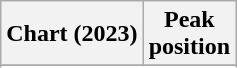<table class="wikitable sortable plainrowheaders" style="text-align:center">
<tr>
<th scope="col">Chart (2023)</th>
<th scope="col">Peak<br>position</th>
</tr>
<tr>
</tr>
<tr>
</tr>
</table>
